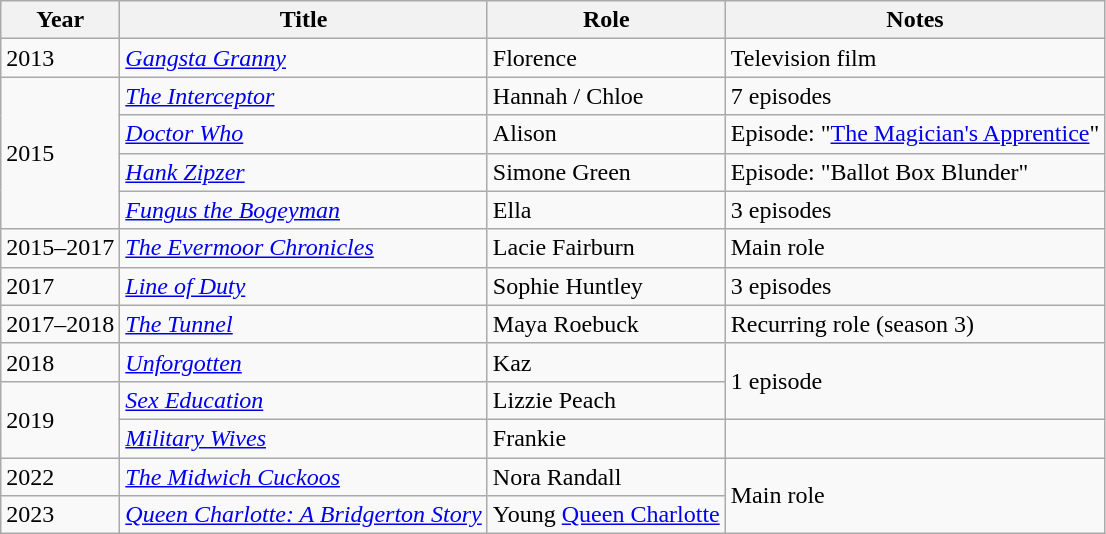<table class="wikitable sortable">
<tr>
<th>Year</th>
<th>Title</th>
<th>Role</th>
<th class="unsortable">Notes</th>
</tr>
<tr>
<td>2013</td>
<td><em><a href='#'>Gangsta Granny</a></em></td>
<td>Florence</td>
<td>Television film</td>
</tr>
<tr>
<td rowspan="4">2015</td>
<td><em><a href='#'>The Interceptor</a></em></td>
<td>Hannah / Chloe</td>
<td>7 episodes</td>
</tr>
<tr>
<td><em><a href='#'>Doctor Who</a></em></td>
<td>Alison</td>
<td>Episode: "<a href='#'>The Magician's Apprentice</a>"</td>
</tr>
<tr>
<td><em><a href='#'>Hank Zipzer</a></em></td>
<td>Simone Green</td>
<td>Episode: "Ballot Box Blunder"</td>
</tr>
<tr>
<td><em><a href='#'>Fungus the Bogeyman</a></em></td>
<td>Ella</td>
<td>3 episodes</td>
</tr>
<tr>
<td>2015–2017</td>
<td><em><a href='#'>The Evermoor Chronicles</a></em></td>
<td>Lacie Fairburn</td>
<td>Main role</td>
</tr>
<tr>
<td>2017</td>
<td><em><a href='#'>Line of Duty</a></em></td>
<td>Sophie Huntley</td>
<td>3 episodes</td>
</tr>
<tr>
<td>2017–2018</td>
<td><em><a href='#'>The Tunnel</a></em></td>
<td>Maya Roebuck</td>
<td>Recurring role (season 3)</td>
</tr>
<tr>
<td>2018</td>
<td><em><a href='#'>Unforgotten</a></em></td>
<td>Kaz</td>
<td rowspan="2">1 episode</td>
</tr>
<tr>
<td rowspan="2">2019</td>
<td><em><a href='#'>Sex Education</a></em></td>
<td>Lizzie Peach</td>
</tr>
<tr>
<td><em><a href='#'>Military Wives</a></em></td>
<td>Frankie</td>
<td></td>
</tr>
<tr>
<td>2022</td>
<td><em><a href='#'>The Midwich Cuckoos</a></em></td>
<td>Nora Randall</td>
<td rowspan="2">Main role</td>
</tr>
<tr>
<td>2023</td>
<td><em><a href='#'>Queen Charlotte: A Bridgerton Story</a></em></td>
<td>Young <a href='#'>Queen Charlotte</a></td>
</tr>
</table>
